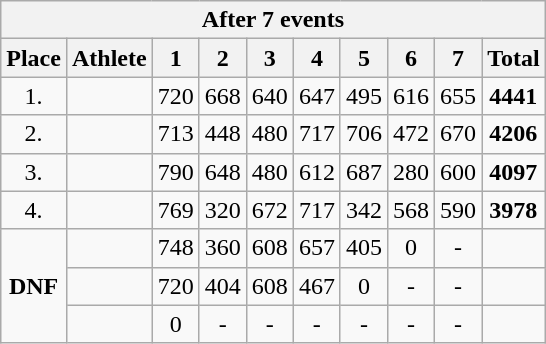<table class=wikitable style="text-align:center">
<tr>
<th colspan=10><strong>After 7 events</strong></th>
</tr>
<tr>
<th>Place</th>
<th>Athlete</th>
<th>1</th>
<th>2</th>
<th>3</th>
<th>4</th>
<th>5</th>
<th>6</th>
<th>7</th>
<th>Total</th>
</tr>
<tr>
<td width=30>1.</td>
<td align=left></td>
<td>720</td>
<td>668</td>
<td>640</td>
<td>647</td>
<td>495</td>
<td>616</td>
<td>655</td>
<td><strong>4441</strong></td>
</tr>
<tr>
<td>2.</td>
<td align=left></td>
<td>713</td>
<td>448</td>
<td>480</td>
<td>717</td>
<td>706</td>
<td>472</td>
<td>670</td>
<td><strong>4206</strong></td>
</tr>
<tr>
<td>3.</td>
<td align=left></td>
<td>790</td>
<td>648</td>
<td>480</td>
<td>612</td>
<td>687</td>
<td>280</td>
<td>600</td>
<td><strong>4097</strong></td>
</tr>
<tr>
<td>4.</td>
<td align=left></td>
<td>769</td>
<td>320</td>
<td>672</td>
<td>717</td>
<td>342</td>
<td>568</td>
<td>590</td>
<td><strong>3978</strong></td>
</tr>
<tr>
<td rowspan=3><strong>DNF</strong></td>
<td align=left></td>
<td>748</td>
<td>360</td>
<td>608</td>
<td>657</td>
<td>405</td>
<td>0</td>
<td>-</td>
<td></td>
</tr>
<tr>
<td align=left></td>
<td>720</td>
<td>404</td>
<td>608</td>
<td>467</td>
<td>0</td>
<td>-</td>
<td>-</td>
<td></td>
</tr>
<tr>
<td align=left></td>
<td>0</td>
<td>-</td>
<td>-</td>
<td>-</td>
<td>-</td>
<td>-</td>
<td>-</td>
<td></td>
</tr>
</table>
